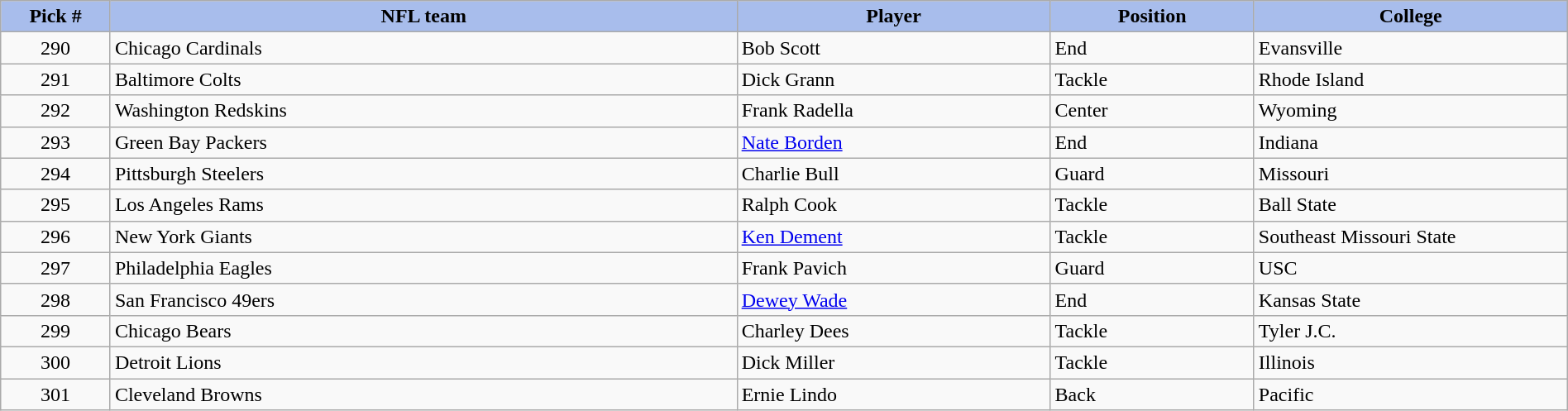<table class="wikitable sortable sortable" style="width: 100%">
<tr>
<th style="background:#A8BDEC;" width=7%>Pick #</th>
<th width=40% style="background:#A8BDEC;">NFL team</th>
<th width=20% style="background:#A8BDEC;">Player</th>
<th width=13% style="background:#A8BDEC;">Position</th>
<th style="background:#A8BDEC;">College</th>
</tr>
<tr>
<td align=center>290</td>
<td>Chicago Cardinals</td>
<td>Bob Scott</td>
<td>End</td>
<td>Evansville</td>
</tr>
<tr>
<td align=center>291</td>
<td>Baltimore Colts</td>
<td>Dick Grann</td>
<td>Tackle</td>
<td>Rhode Island</td>
</tr>
<tr>
<td align=center>292</td>
<td>Washington Redskins</td>
<td>Frank Radella</td>
<td>Center</td>
<td>Wyoming</td>
</tr>
<tr>
<td align=center>293</td>
<td>Green Bay Packers</td>
<td><a href='#'>Nate Borden</a></td>
<td>End</td>
<td>Indiana</td>
</tr>
<tr>
<td align=center>294</td>
<td>Pittsburgh Steelers</td>
<td>Charlie Bull</td>
<td>Guard</td>
<td>Missouri</td>
</tr>
<tr>
<td align=center>295</td>
<td>Los Angeles Rams</td>
<td>Ralph Cook</td>
<td>Tackle</td>
<td>Ball State</td>
</tr>
<tr>
<td align=center>296</td>
<td>New York Giants</td>
<td><a href='#'>Ken Dement</a></td>
<td>Tackle</td>
<td>Southeast Missouri State</td>
</tr>
<tr>
<td align=center>297</td>
<td>Philadelphia Eagles</td>
<td>Frank Pavich</td>
<td>Guard</td>
<td>USC</td>
</tr>
<tr>
<td align=center>298</td>
<td>San Francisco 49ers</td>
<td><a href='#'>Dewey Wade</a></td>
<td>End</td>
<td>Kansas State</td>
</tr>
<tr>
<td align=center>299</td>
<td>Chicago Bears</td>
<td>Charley Dees</td>
<td>Tackle</td>
<td>Tyler J.C.</td>
</tr>
<tr>
<td align=center>300</td>
<td>Detroit Lions</td>
<td>Dick Miller</td>
<td>Tackle</td>
<td>Illinois</td>
</tr>
<tr>
<td align=center>301</td>
<td>Cleveland Browns</td>
<td>Ernie Lindo</td>
<td>Back</td>
<td>Pacific</td>
</tr>
</table>
